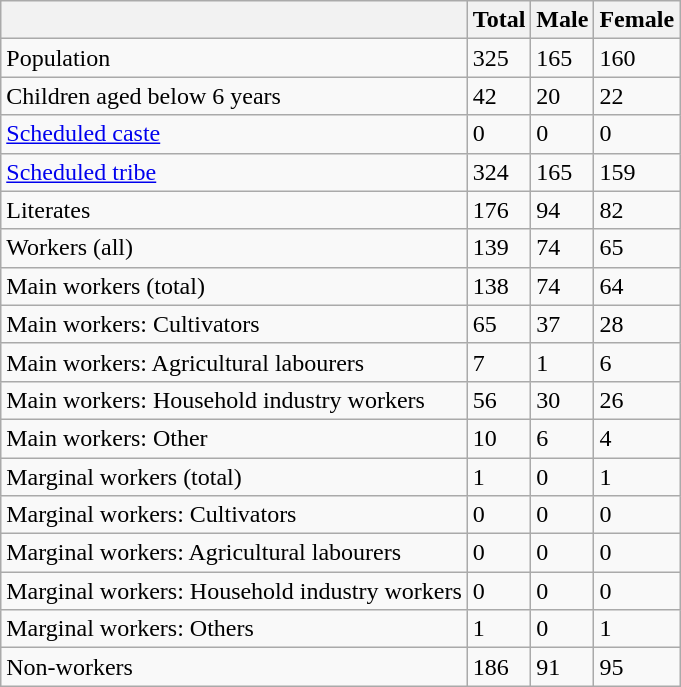<table class="wikitable sortable">
<tr>
<th></th>
<th>Total</th>
<th>Male</th>
<th>Female</th>
</tr>
<tr>
<td>Population</td>
<td>325</td>
<td>165</td>
<td>160</td>
</tr>
<tr>
<td>Children aged below 6 years</td>
<td>42</td>
<td>20</td>
<td>22</td>
</tr>
<tr>
<td><a href='#'>Scheduled caste</a></td>
<td>0</td>
<td>0</td>
<td>0</td>
</tr>
<tr>
<td><a href='#'>Scheduled tribe</a></td>
<td>324</td>
<td>165</td>
<td>159</td>
</tr>
<tr>
<td>Literates</td>
<td>176</td>
<td>94</td>
<td>82</td>
</tr>
<tr>
<td>Workers (all)</td>
<td>139</td>
<td>74</td>
<td>65</td>
</tr>
<tr>
<td>Main workers (total)</td>
<td>138</td>
<td>74</td>
<td>64</td>
</tr>
<tr>
<td>Main workers: Cultivators</td>
<td>65</td>
<td>37</td>
<td>28</td>
</tr>
<tr>
<td>Main workers: Agricultural labourers</td>
<td>7</td>
<td>1</td>
<td>6</td>
</tr>
<tr>
<td>Main workers: Household industry workers</td>
<td>56</td>
<td>30</td>
<td>26</td>
</tr>
<tr>
<td>Main workers: Other</td>
<td>10</td>
<td>6</td>
<td>4</td>
</tr>
<tr>
<td>Marginal workers (total)</td>
<td>1</td>
<td>0</td>
<td>1</td>
</tr>
<tr>
<td>Marginal workers: Cultivators</td>
<td>0</td>
<td>0</td>
<td>0</td>
</tr>
<tr>
<td>Marginal workers: Agricultural labourers</td>
<td>0</td>
<td>0</td>
<td>0</td>
</tr>
<tr>
<td>Marginal workers: Household industry workers</td>
<td>0</td>
<td>0</td>
<td>0</td>
</tr>
<tr>
<td>Marginal workers: Others</td>
<td>1</td>
<td>0</td>
<td>1</td>
</tr>
<tr>
<td>Non-workers</td>
<td>186</td>
<td>91</td>
<td>95</td>
</tr>
</table>
